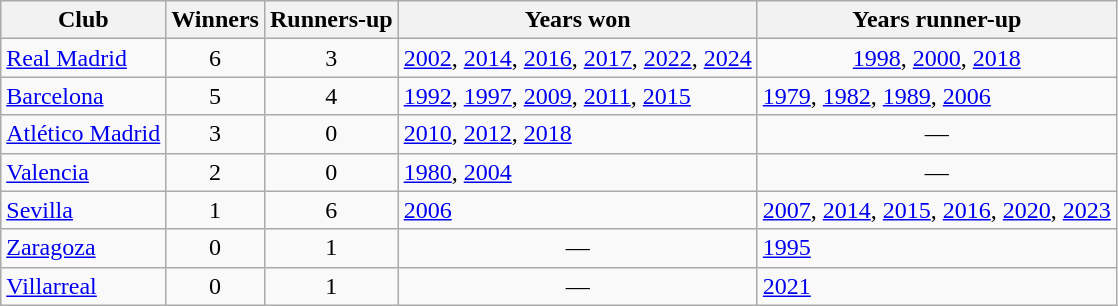<table class="wikitable sortable">
<tr>
<th>Club</th>
<th>Winners</th>
<th>Runners-up</th>
<th class="unsortable">Years won</th>
<th class="unsortable">Years runner-up</th>
</tr>
<tr>
<td><a href='#'>Real Madrid</a></td>
<td align=center>6</td>
<td align=center>3</td>
<td><a href='#'>2002</a>, <a href='#'>2014</a>, <a href='#'>2016</a>, <a href='#'>2017</a>, <a href='#'>2022</a>, <a href='#'>2024</a></td>
<td align=center><a href='#'>1998</a>, <a href='#'>2000</a>, <a href='#'>2018</a></td>
</tr>
<tr>
<td><a href='#'>Barcelona</a></td>
<td align=center>5</td>
<td align=center>4</td>
<td><a href='#'>1992</a>, <a href='#'>1997</a>, <a href='#'>2009</a>, <a href='#'>2011</a>, <a href='#'>2015</a></td>
<td><a href='#'>1979</a>, <a href='#'>1982</a>, <a href='#'>1989</a>, <a href='#'>2006</a></td>
</tr>
<tr>
<td><a href='#'>Atlético Madrid</a></td>
<td align=center>3</td>
<td align=center>0</td>
<td><a href='#'>2010</a>, <a href='#'>2012</a>, <a href='#'>2018</a></td>
<td align=center>—</td>
</tr>
<tr>
<td><a href='#'>Valencia</a></td>
<td align=center>2</td>
<td align=center>0</td>
<td><a href='#'>1980</a>, <a href='#'>2004</a></td>
<td align=center>—</td>
</tr>
<tr>
<td><a href='#'>Sevilla</a></td>
<td align=center>1</td>
<td align=center>6</td>
<td><a href='#'>2006</a></td>
<td><a href='#'>2007</a>, <a href='#'>2014</a>, <a href='#'>2015</a>, <a href='#'>2016</a>, <a href='#'>2020</a>, <a href='#'>2023</a></td>
</tr>
<tr>
<td><a href='#'>Zaragoza</a></td>
<td align=center>0</td>
<td align=center>1</td>
<td align=center>—</td>
<td><a href='#'>1995</a></td>
</tr>
<tr>
<td><a href='#'>Villarreal</a></td>
<td align=center>0</td>
<td align=center>1</td>
<td align=center>—</td>
<td><a href='#'>2021</a></td>
</tr>
</table>
